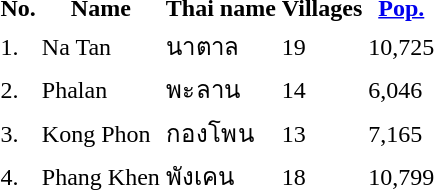<table>
<tr>
<th>No.</th>
<th>Name</th>
<th>Thai name</th>
<th>Villages</th>
<th><a href='#'>Pop.</a></th>
</tr>
<tr>
<td>1.</td>
<td>Na Tan</td>
<td>นาตาล</td>
<td>19</td>
<td>10,725</td>
<td></td>
</tr>
<tr>
<td>2.</td>
<td>Phalan</td>
<td>พะลาน</td>
<td>14</td>
<td>6,046</td>
<td></td>
</tr>
<tr>
<td>3.</td>
<td>Kong Phon</td>
<td>กองโพน</td>
<td>13</td>
<td>7,165</td>
<td></td>
</tr>
<tr>
<td>4.</td>
<td>Phang Khen</td>
<td>พังเคน</td>
<td>18</td>
<td>10,799</td>
<td></td>
</tr>
</table>
